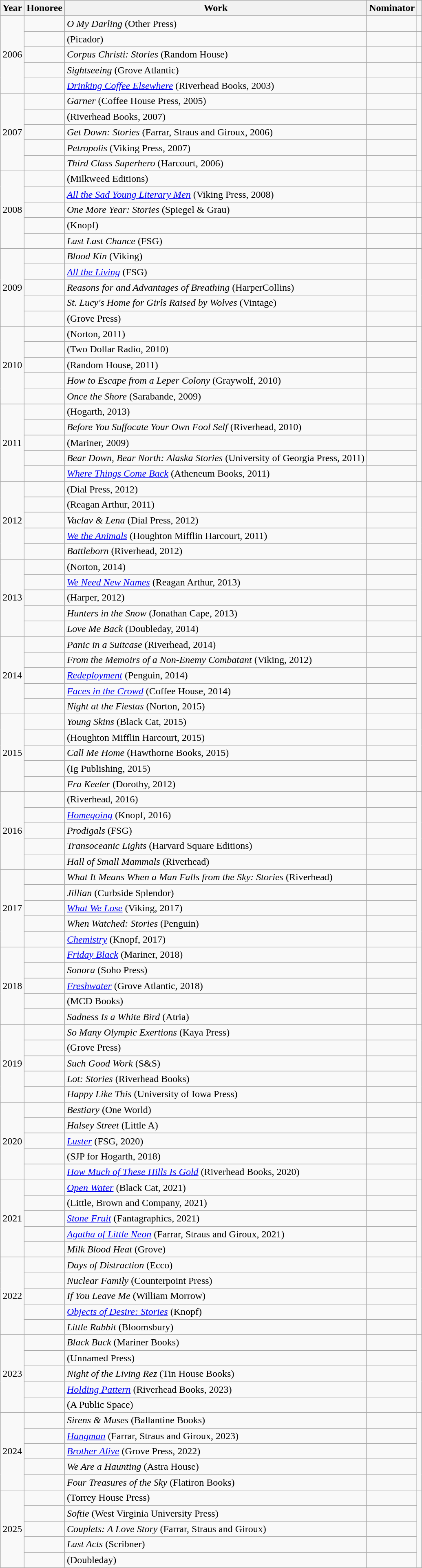<table class="wikitable">
<tr>
<th scope="col">Year</th>
<th scope="col">Honoree</th>
<th scope="col">Work</th>
<th scope="col">Nominator</th>
<th scope="col"></th>
</tr>
<tr>
<td rowspan="5">2006</td>
<td></td>
<td><em>O My Darling</em> (Other Press)</td>
<td></td>
<td></td>
</tr>
<tr>
<td></td>
<td><em></em> (Picador)</td>
<td></td>
<td></td>
</tr>
<tr>
<td></td>
<td><em>Corpus Christi: Stories</em> (Random House)</td>
<td></td>
<td></td>
</tr>
<tr>
<td></td>
<td><em>Sightseeing</em> (Grove Atlantic)</td>
<td></td>
<td></td>
</tr>
<tr>
<td></td>
<td><em><a href='#'>Drinking Coffee Elsewhere</a></em> (Riverhead Books, 2003)</td>
<td></td>
<td></td>
</tr>
<tr>
<td rowspan="5">2007</td>
<td></td>
<td><em>Garner</em> (Coffee House Press, 2005)</td>
<td></td>
<td rowspan="5"></td>
</tr>
<tr>
<td></td>
<td><em></em> (Riverhead Books, 2007)</td>
<td></td>
</tr>
<tr>
<td></td>
<td><em>Get Down: Stories</em> (Farrar, Straus and Giroux, 2006)</td>
<td></td>
</tr>
<tr>
<td></td>
<td><em>Petropolis</em> (Viking Press, 2007)</td>
<td></td>
</tr>
<tr>
<td></td>
<td><em>Third Class Superhero</em> (Harcourt, 2006)</td>
<td></td>
</tr>
<tr>
<td rowspan="5">2008</td>
<td></td>
<td><em></em> (Milkweed Editions)</td>
<td></td>
<td></td>
</tr>
<tr>
<td></td>
<td><em><a href='#'>All the Sad Young Literary Men</a></em> (Viking Press, 2008)</td>
<td></td>
<td></td>
</tr>
<tr>
<td></td>
<td><em>One More Year: Stories</em> (Spiegel & Grau)</td>
<td></td>
<td></td>
</tr>
<tr>
<td></td>
<td><em></em> (Knopf)</td>
<td></td>
<td></td>
</tr>
<tr>
<td></td>
<td><em>Last Last Chance</em> (FSG)</td>
<td></td>
<td></td>
</tr>
<tr>
<td rowspan="5">2009</td>
<td></td>
<td><em>Blood Kin</em> (Viking)</td>
<td></td>
<td rowspan="5"></td>
</tr>
<tr>
<td></td>
<td><em><a href='#'>All the Living</a></em> (FSG)</td>
<td></td>
</tr>
<tr>
<td></td>
<td><em>Reasons for and Advantages of Breathing</em> (HarperCollins)</td>
<td></td>
</tr>
<tr>
<td></td>
<td><em>St. Lucy's Home for Girls Raised by Wolves</em> (Vintage)</td>
<td></td>
</tr>
<tr>
<td></td>
<td><em></em> (Grove Press)</td>
<td></td>
</tr>
<tr>
<td rowspan="5">2010</td>
<td></td>
<td><em></em> (Norton, 2011)</td>
<td></td>
<td rowspan="5"></td>
</tr>
<tr>
<td></td>
<td><em></em> (Two Dollar Radio, 2010)</td>
<td></td>
</tr>
<tr>
<td></td>
<td><em></em> (Random House, 2011)</td>
<td></td>
</tr>
<tr>
<td></td>
<td><em>How to Escape from a Leper Colony</em> (Graywolf, 2010)</td>
<td></td>
</tr>
<tr>
<td></td>
<td><em>Once the Shore</em> (Sarabande, 2009)</td>
<td></td>
</tr>
<tr>
<td rowspan="5">2011</td>
<td></td>
<td><em></em> (Hogarth, 2013)</td>
<td></td>
<td rowspan="5"></td>
</tr>
<tr>
<td></td>
<td><em>Before You Suffocate Your Own Fool Self</em> (Riverhead, 2010)</td>
<td></td>
</tr>
<tr>
<td></td>
<td><em></em> (Mariner, 2009)</td>
<td></td>
</tr>
<tr>
<td></td>
<td><em>Bear Down, Bear North: Alaska Stories</em> (University of Georgia Press, 2011)</td>
<td></td>
</tr>
<tr>
<td></td>
<td><em><a href='#'>Where Things Come Back</a></em> (Atheneum Books, 2011)</td>
<td></td>
</tr>
<tr>
<td rowspan="5">2012</td>
<td></td>
<td><em></em> (Dial Press, 2012)</td>
<td></td>
<td rowspan="5"></td>
</tr>
<tr>
<td></td>
<td><em></em> (Reagan Arthur, 2011)</td>
<td></td>
</tr>
<tr>
<td></td>
<td><em>Vaclav & Lena</em> (Dial Press, 2012)</td>
<td></td>
</tr>
<tr>
<td></td>
<td><em><a href='#'>We the Animals</a></em> (Houghton Mifflin Harcourt, 2011)</td>
<td></td>
</tr>
<tr>
<td></td>
<td><em>Battleborn</em> (Riverhead, 2012)</td>
<td></td>
</tr>
<tr>
<td rowspan="5">2013</td>
<td></td>
<td><em></em> (Norton, 2014)</td>
<td></td>
<td rowspan="5"></td>
</tr>
<tr>
<td></td>
<td><em><a href='#'>We Need New Names</a></em> (Reagan Arthur, 2013)</td>
<td></td>
</tr>
<tr>
<td></td>
<td><em></em> (Harper, 2012)</td>
<td></td>
</tr>
<tr>
<td></td>
<td><em>Hunters in the Snow</em> (Jonathan Cape, 2013)</td>
<td></td>
</tr>
<tr>
<td></td>
<td><em>Love Me Back</em> (Doubleday, 2014)</td>
<td></td>
</tr>
<tr>
<td rowspan="5">2014</td>
<td></td>
<td><em>Panic in a Suitcase</em> (Riverhead, 2014)</td>
<td></td>
<td rowspan="5"></td>
</tr>
<tr>
<td></td>
<td><em>From the Memoirs of a Non-Enemy Combatant</em> (Viking, 2012)</td>
<td></td>
</tr>
<tr>
<td></td>
<td><em><a href='#'>Redeployment</a></em> (Penguin, 2014)</td>
<td></td>
</tr>
<tr>
<td></td>
<td><em><a href='#'>Faces in the Crowd</a></em> (Coffee House, 2014)</td>
<td></td>
</tr>
<tr>
<td></td>
<td><em>Night at the Fiestas</em> (Norton, 2015)</td>
<td></td>
</tr>
<tr>
<td rowspan="5">2015</td>
<td></td>
<td><em>Young Skins</em> (Black Cat, 2015)</td>
<td></td>
<td rowspan="5"></td>
</tr>
<tr>
<td></td>
<td><em></em> (Houghton Mifflin Harcourt, 2015)</td>
<td></td>
</tr>
<tr>
<td></td>
<td><em>Call Me Home</em> (Hawthorne Books, 2015)</td>
<td></td>
</tr>
<tr>
<td></td>
<td><em></em> (Ig Publishing, 2015)</td>
<td></td>
</tr>
<tr>
<td></td>
<td><em>Fra Keeler</em> (Dorothy, 2012)</td>
<td></td>
</tr>
<tr>
<td rowspan="5">2016</td>
<td></td>
<td><em></em> (Riverhead, 2016)</td>
<td></td>
<td rowspan="5"></td>
</tr>
<tr>
<td></td>
<td><em><a href='#'>Homegoing</a></em> (Knopf, 2016)</td>
<td></td>
</tr>
<tr>
<td></td>
<td><em>Prodigals</em> (FSG)</td>
<td></td>
</tr>
<tr>
<td></td>
<td><em>Transoceanic Lights</em> (Harvard Square Editions)</td>
<td></td>
</tr>
<tr>
<td></td>
<td><em>Hall of Small Mammals</em> (Riverhead)</td>
<td></td>
</tr>
<tr>
<td rowspan="5">2017</td>
<td></td>
<td><em>What It Means When a Man Falls from the Sky: Stories</em> (Riverhead)</td>
<td></td>
<td rowspan="5"></td>
</tr>
<tr>
<td></td>
<td><em>Jillian</em> (Curbside Splendor)</td>
<td></td>
</tr>
<tr>
<td></td>
<td><em><a href='#'>What We Lose</a></em> (Viking, 2017)</td>
<td></td>
</tr>
<tr>
<td></td>
<td><em>When Watched: Stories</em> (Penguin)</td>
<td></td>
</tr>
<tr>
<td></td>
<td><em><a href='#'>Chemistry</a></em> (Knopf, 2017)</td>
<td></td>
</tr>
<tr>
<td rowspan="5">2018</td>
<td></td>
<td><em><a href='#'>Friday Black</a></em> (Mariner, 2018)</td>
<td></td>
<td rowspan="5"></td>
</tr>
<tr>
<td></td>
<td><em>Sonora</em> (Soho Press)</td>
<td></td>
</tr>
<tr>
<td></td>
<td><em><a href='#'>Freshwater</a></em> (Grove Atlantic, 2018)</td>
<td></td>
</tr>
<tr>
<td></td>
<td><em></em> (MCD Books)</td>
<td></td>
</tr>
<tr>
<td></td>
<td><em>Sadness Is a White Bird</em> (Atria)</td>
<td></td>
</tr>
<tr>
<td rowspan="5">2019</td>
<td></td>
<td><em>So Many Olympic Exertions</em> (Kaya Press)</td>
<td></td>
<td rowspan="5"></td>
</tr>
<tr>
<td></td>
<td><em></em> (Grove Press)</td>
<td></td>
</tr>
<tr>
<td></td>
<td><em>Such Good Work</em> (S&S)</td>
<td></td>
</tr>
<tr>
<td></td>
<td><em>Lot: Stories</em> (Riverhead Books)</td>
<td></td>
</tr>
<tr>
<td></td>
<td><em>Happy Like This</em> (University of Iowa Press)</td>
<td></td>
</tr>
<tr>
<td rowspan="5">2020</td>
<td></td>
<td><em>Bestiary</em> (One World)</td>
<td></td>
<td rowspan="5"></td>
</tr>
<tr>
<td></td>
<td><em>Halsey Street</em> (Little A)</td>
<td></td>
</tr>
<tr>
<td></td>
<td><em><a href='#'>Luster</a></em> (FSG, 2020)</td>
<td></td>
</tr>
<tr>
<td></td>
<td><em></em> (SJP for Hogarth, 2018)</td>
<td></td>
</tr>
<tr>
<td></td>
<td><em><a href='#'>How Much of These Hills Is Gold</a></em> (Riverhead Books, 2020)</td>
<td></td>
</tr>
<tr>
<td rowspan="5">2021</td>
<td></td>
<td><em><a href='#'>Open Water</a></em> (Black Cat, 2021)</td>
<td></td>
<td rowspan="5"></td>
</tr>
<tr>
<td></td>
<td><em></em> (Little, Brown and Company, 2021)</td>
<td></td>
</tr>
<tr>
<td></td>
<td><em><a href='#'>Stone Fruit</a></em> (Fantagraphics, 2021)</td>
<td></td>
</tr>
<tr>
<td></td>
<td><em><a href='#'>Agatha of Little Neon</a></em> (Farrar, Straus and Giroux, 2021)</td>
<td></td>
</tr>
<tr>
<td></td>
<td><em>Milk Blood Heat</em> (Grove)</td>
<td></td>
</tr>
<tr>
<td rowspan="5">2022</td>
<td></td>
<td><em>Days of Distraction</em> (Ecco)</td>
<td></td>
<td rowspan="5"></td>
</tr>
<tr>
<td></td>
<td><em>Nuclear Family</em> (Counterpoint Press)</td>
<td></td>
</tr>
<tr>
<td></td>
<td><em>If You Leave Me</em> (William Morrow)</td>
<td></td>
</tr>
<tr>
<td></td>
<td><em><a href='#'>Objects of Desire: Stories</a></em> (Knopf)</td>
<td></td>
</tr>
<tr>
<td></td>
<td><em>Little Rabbit</em> (Bloomsbury)</td>
<td></td>
</tr>
<tr>
<td rowspan="5">2023</td>
<td></td>
<td><em>Black Buck</em> (Mariner Books)</td>
<td></td>
<td rowspan="5"></td>
</tr>
<tr>
<td></td>
<td><em></em> (Unnamed Press)</td>
<td></td>
</tr>
<tr>
<td></td>
<td><em>Night of the Living Rez</em> (Tin House Books)</td>
<td></td>
</tr>
<tr>
<td></td>
<td><em><a href='#'>Holding Pattern</a></em> (Riverhead Books, 2023)</td>
<td></td>
</tr>
<tr>
<td></td>
<td><em></em> (A Public Space)</td>
<td></td>
</tr>
<tr>
<td rowspan="5">2024</td>
<td></td>
<td><em>Sirens & Muses</em> (Ballantine Books)</td>
<td></td>
<td rowspan="5"></td>
</tr>
<tr>
<td></td>
<td><em><a href='#'>Hangman</a></em> (Farrar, Straus and Giroux, 2023)</td>
<td></td>
</tr>
<tr>
<td></td>
<td><em><a href='#'>Brother Alive</a></em> (Grove Press, 2022)</td>
<td></td>
</tr>
<tr>
<td></td>
<td><em>We Are a Haunting</em> (Astra House)</td>
<td></td>
</tr>
<tr>
<td></td>
<td><em>Four Treasures of the Sky</em> (Flatiron Books)</td>
<td></td>
</tr>
<tr>
<td rowspan="5">2025</td>
<td></td>
<td><em></em> (Torrey House Press)</td>
<td></td>
<td rowspan="5"></td>
</tr>
<tr>
<td></td>
<td><em>Softie</em> (West Virginia University Press)</td>
<td></td>
</tr>
<tr>
<td></td>
<td><em>Couplets: A Love Story</em> (Farrar, Straus and Giroux)</td>
<td></td>
</tr>
<tr>
<td></td>
<td><em>Last Acts</em> (Scribner)</td>
<td></td>
</tr>
<tr>
<td></td>
<td><em></em> (Doubleday)</td>
<td></td>
</tr>
</table>
